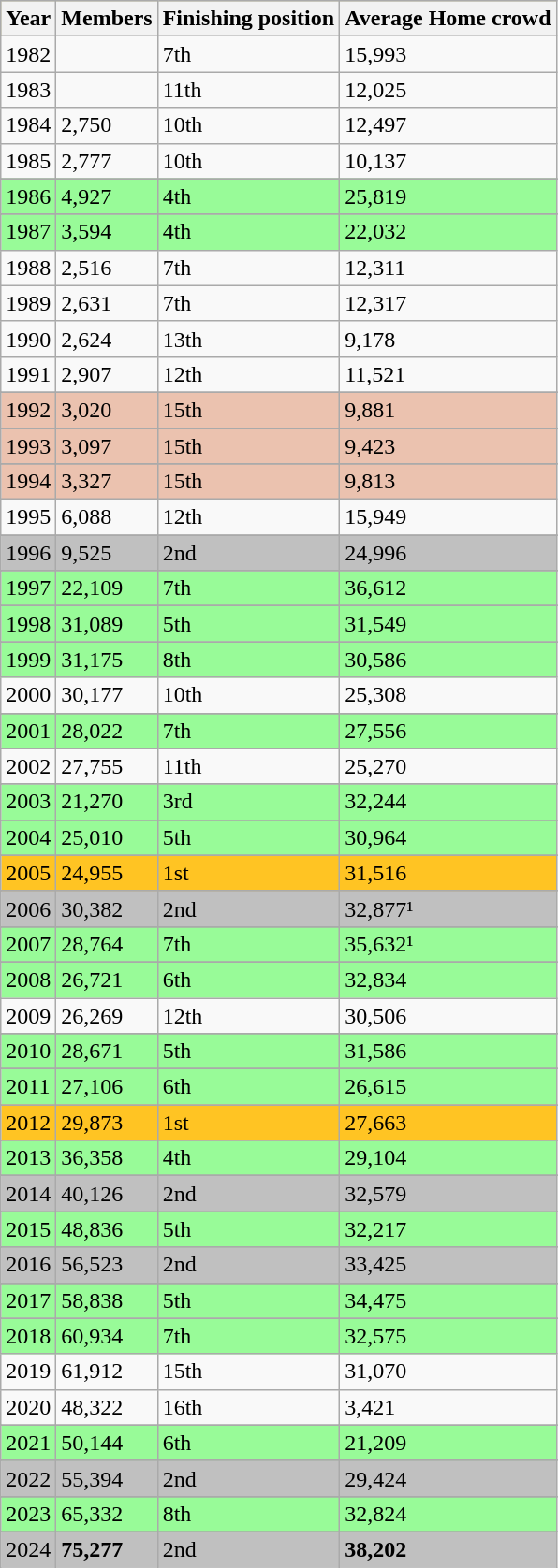<table class="wikitable">
<tr style="background:#bdb76b;">
<th>Year</th>
<th>Members</th>
<th>Finishing position</th>
<th>Average Home crowd</th>
</tr>
<tr>
<td>1982</td>
<td></td>
<td>7th</td>
<td>15,993</td>
</tr>
<tr>
<td>1983</td>
<td></td>
<td>11th</td>
<td>12,025</td>
</tr>
<tr>
<td>1984</td>
<td>2,750</td>
<td>10th</td>
<td>12,497</td>
</tr>
<tr>
<td>1985</td>
<td>2,777</td>
<td>10th</td>
<td>10,137</td>
</tr>
<tr>
</tr>
<tr style="background:#98FB98;">
<td>1986</td>
<td>4,927</td>
<td>4th</td>
<td>25,819</td>
</tr>
<tr>
</tr>
<tr style="background:#98FB98;">
<td>1987</td>
<td>3,594</td>
<td>4th</td>
<td>22,032</td>
</tr>
<tr>
<td>1988</td>
<td>2,516</td>
<td>7th</td>
<td>12,311</td>
</tr>
<tr>
<td>1989</td>
<td>2,631</td>
<td>7th</td>
<td>12,317</td>
</tr>
<tr>
<td>1990</td>
<td>2,624</td>
<td>13th</td>
<td>9,178</td>
</tr>
<tr>
<td>1991</td>
<td>2,907</td>
<td>12th</td>
<td>11,521</td>
</tr>
<tr>
</tr>
<tr style="background:#ebc2af;">
<td>1992</td>
<td>3,020</td>
<td>15th</td>
<td>9,881</td>
</tr>
<tr>
</tr>
<tr style="background:#ebc2af;">
<td>1993</td>
<td>3,097</td>
<td>15th</td>
<td>9,423</td>
</tr>
<tr>
</tr>
<tr style="background:#ebc2af;">
<td>1994</td>
<td>3,327</td>
<td>15th</td>
<td>9,813</td>
</tr>
<tr>
<td>1995</td>
<td>6,088</td>
<td>12th</td>
<td>15,949</td>
</tr>
<tr>
</tr>
<tr style="background:Silver;">
<td>1996</td>
<td>9,525</td>
<td>2nd</td>
<td>24,996</td>
</tr>
<tr>
</tr>
<tr style="background:#98FB98;">
<td>1997</td>
<td>22,109</td>
<td>7th</td>
<td>36,612</td>
</tr>
<tr>
</tr>
<tr style="background:#98FB98;">
<td>1998</td>
<td>31,089</td>
<td>5th</td>
<td>31,549</td>
</tr>
<tr>
</tr>
<tr style="background:#98FB98;">
<td>1999</td>
<td>31,175</td>
<td>8th</td>
<td>30,586</td>
</tr>
<tr>
<td>2000</td>
<td>30,177</td>
<td>10th</td>
<td>25,308</td>
</tr>
<tr>
</tr>
<tr style="background:#98FB98;">
<td>2001</td>
<td>28,022</td>
<td>7th</td>
<td>27,556</td>
</tr>
<tr>
<td>2002</td>
<td>27,755</td>
<td>11th</td>
<td>25,270</td>
</tr>
<tr>
</tr>
<tr style="background:#98FB98;">
<td>2003</td>
<td>21,270</td>
<td>3rd</td>
<td>32,244</td>
</tr>
<tr>
</tr>
<tr style="background:#98FB98;">
<td>2004</td>
<td>25,010</td>
<td>5th</td>
<td>30,964</td>
</tr>
<tr>
</tr>
<tr style="background:#ffc423;">
<td>2005</td>
<td>24,955</td>
<td>1st</td>
<td>31,516</td>
</tr>
<tr>
</tr>
<tr style="background:Silver;">
<td>2006</td>
<td>30,382</td>
<td>2nd</td>
<td>32,877¹</td>
</tr>
<tr>
</tr>
<tr style="background:#98FB98;">
<td>2007</td>
<td>28,764</td>
<td>7th</td>
<td>35,632¹</td>
</tr>
<tr>
</tr>
<tr style="background:#98FB98;">
<td>2008</td>
<td>26,721</td>
<td>6th</td>
<td>32,834</td>
</tr>
<tr>
<td>2009</td>
<td>26,269</td>
<td>12th</td>
<td>30,506</td>
</tr>
<tr>
</tr>
<tr style="background:#98FB98;">
<td>2010</td>
<td>28,671</td>
<td>5th</td>
<td>31,586</td>
</tr>
<tr>
</tr>
<tr style="background:#98FB98;">
<td>2011</td>
<td>27,106</td>
<td>6th</td>
<td>26,615</td>
</tr>
<tr>
</tr>
<tr style="background:#ffc423;">
<td>2012</td>
<td>29,873</td>
<td>1st</td>
<td>27,663</td>
</tr>
<tr>
</tr>
<tr style="background:#98FB98;">
<td>2013</td>
<td>36,358</td>
<td>4th</td>
<td>29,104</td>
</tr>
<tr>
</tr>
<tr style="background:Silver;">
<td>2014</td>
<td>40,126</td>
<td>2nd</td>
<td>32,579</td>
</tr>
<tr>
</tr>
<tr style="background:#98FB98;">
<td>2015</td>
<td>48,836</td>
<td>5th</td>
<td>32,217</td>
</tr>
<tr>
</tr>
<tr style="background:Silver;">
<td>2016</td>
<td>56,523</td>
<td>2nd</td>
<td>33,425</td>
</tr>
<tr>
</tr>
<tr style="background:#98FB98;">
<td>2017</td>
<td>58,838</td>
<td>5th</td>
<td>34,475</td>
</tr>
<tr>
</tr>
<tr style="background:#98FB98;">
<td>2018</td>
<td>60,934</td>
<td>7th</td>
<td>32,575</td>
</tr>
<tr>
<td>2019</td>
<td>61,912</td>
<td>15th</td>
<td>31,070</td>
</tr>
<tr>
<td>2020</td>
<td>48,322</td>
<td>16th</td>
<td>3,421</td>
</tr>
<tr>
</tr>
<tr style="background:#98FB98;">
<td>2021</td>
<td>50,144</td>
<td>6th</td>
<td>21,209</td>
</tr>
<tr>
</tr>
<tr style="background:Silver;">
<td>2022</td>
<td>55,394</td>
<td>2nd</td>
<td>29,424</td>
</tr>
<tr>
</tr>
<tr style="background:#98FB98;">
<td>2023</td>
<td>65,332</td>
<td>8th</td>
<td>32,824</td>
</tr>
<tr>
</tr>
<tr style="background:Silver;">
<td>2024</td>
<td><strong>75,277</strong></td>
<td>2nd</td>
<td><strong>38,202</strong></td>
</tr>
</table>
